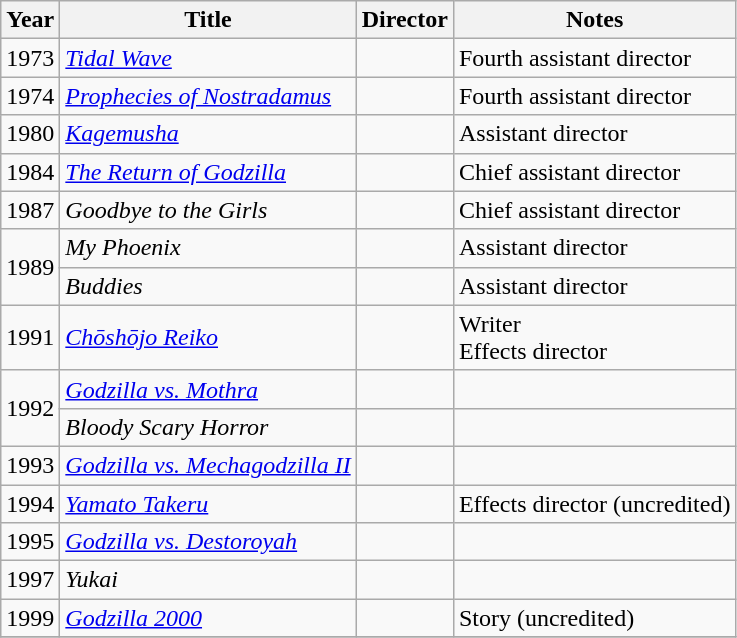<table class="wikitable">
<tr>
<th>Year</th>
<th>Title</th>
<th>Director</th>
<th>Notes</th>
</tr>
<tr>
<td>1973</td>
<td><em><a href='#'>Tidal Wave</a></em></td>
<td></td>
<td>Fourth assistant director</td>
</tr>
<tr>
<td>1974</td>
<td><em><a href='#'>Prophecies of Nostradamus</a></em></td>
<td></td>
<td>Fourth assistant director</td>
</tr>
<tr>
<td>1980</td>
<td><em><a href='#'>Kagemusha</a></em></td>
<td></td>
<td>Assistant director</td>
</tr>
<tr>
<td>1984</td>
<td><em><a href='#'>The Return of Godzilla</a></em></td>
<td></td>
<td>Chief assistant director</td>
</tr>
<tr>
<td>1987</td>
<td><em>Goodbye to the Girls</em></td>
<td></td>
<td>Chief assistant director</td>
</tr>
<tr>
<td rowspan=2>1989</td>
<td><em>My Phoenix</em></td>
<td></td>
<td>Assistant director</td>
</tr>
<tr>
<td><em>Buddies</em></td>
<td></td>
<td>Assistant director</td>
</tr>
<tr>
<td>1991</td>
<td><em><a href='#'>Chōshōjo Reiko</a></em></td>
<td></td>
<td>Writer<br>Effects director</td>
</tr>
<tr>
<td rowspan=2>1992</td>
<td><em><a href='#'>Godzilla vs. Mothra</a></em></td>
<td></td>
<td></td>
</tr>
<tr>
<td><em>Bloody Scary Horror</em></td>
<td></td>
<td></td>
</tr>
<tr>
<td>1993</td>
<td><em><a href='#'>Godzilla vs. Mechagodzilla II</a></em></td>
<td></td>
<td></td>
</tr>
<tr>
<td>1994</td>
<td><em><a href='#'>Yamato Takeru</a></em></td>
<td></td>
<td>Effects director (uncredited)</td>
</tr>
<tr>
<td>1995</td>
<td><em><a href='#'>Godzilla vs. Destoroyah</a></em></td>
<td></td>
<td></td>
</tr>
<tr>
<td>1997</td>
<td><em>Yukai</em></td>
<td></td>
<td></td>
</tr>
<tr>
<td>1999</td>
<td><em><a href='#'>Godzilla 2000</a></em></td>
<td></td>
<td>Story (uncredited)</td>
</tr>
<tr>
</tr>
</table>
